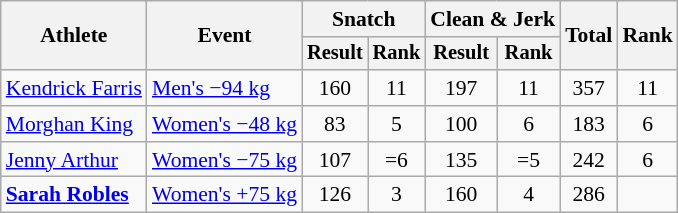<table class=wikitable style=font-size:90%;text-align:center>
<tr>
<th rowspan=2>Athlete</th>
<th rowspan=2>Event</th>
<th colspan=2>Snatch</th>
<th colspan=2>Clean & Jerk</th>
<th rowspan=2>Total</th>
<th rowspan=2>Rank</th>
</tr>
<tr style=font-size:95%>
<th>Result</th>
<th>Rank</th>
<th>Result</th>
<th>Rank</th>
</tr>
<tr>
<td align=left><a href='#'>Kendrick Farris</a></td>
<td align=left><a href='#'>Men's −94 kg</a></td>
<td>160</td>
<td>11</td>
<td>197</td>
<td>11</td>
<td>357</td>
<td>11</td>
</tr>
<tr>
<td align=left><a href='#'>Morghan King</a></td>
<td align=left><a href='#'>Women's −48 kg</a></td>
<td>83</td>
<td>5</td>
<td>100</td>
<td>6</td>
<td>183</td>
<td>6</td>
</tr>
<tr>
<td align=left><a href='#'>Jenny Arthur</a></td>
<td align=left><a href='#'>Women's −75 kg</a></td>
<td>107</td>
<td>=6</td>
<td>135</td>
<td>=5</td>
<td>242</td>
<td>6</td>
</tr>
<tr>
<td align=left><strong><a href='#'>Sarah Robles</a></strong></td>
<td align=left><a href='#'>Women's +75 kg</a></td>
<td>126</td>
<td>3</td>
<td>160</td>
<td>4</td>
<td>286</td>
<td></td>
</tr>
</table>
